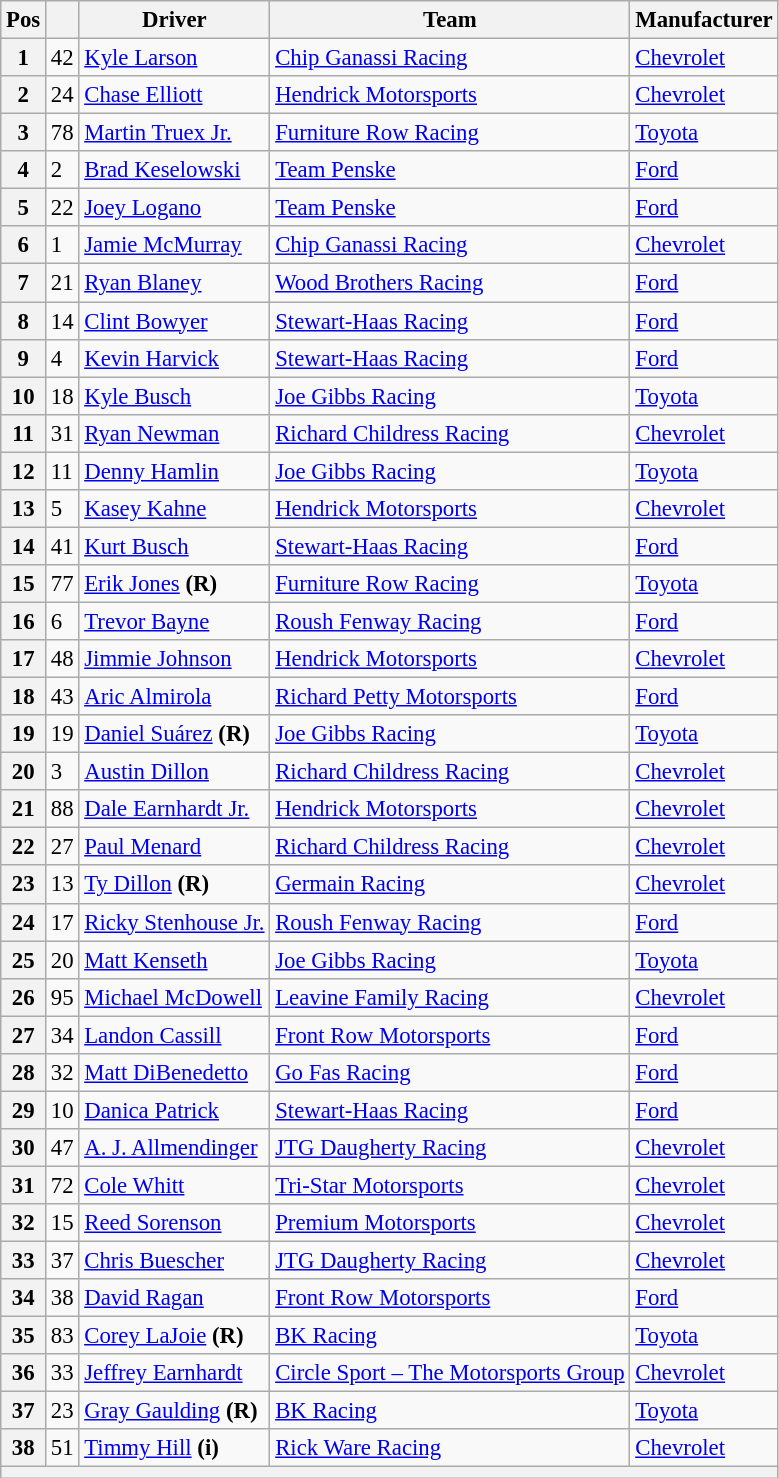<table class="wikitable" style="font-size:95%">
<tr>
<th>Pos</th>
<th></th>
<th>Driver</th>
<th>Team</th>
<th>Manufacturer</th>
</tr>
<tr>
<th>1</th>
<td>42</td>
<td><a href='#'>Kyle Larson</a></td>
<td><a href='#'>Chip Ganassi Racing</a></td>
<td><a href='#'>Chevrolet</a></td>
</tr>
<tr>
<th>2</th>
<td>24</td>
<td><a href='#'>Chase Elliott</a></td>
<td><a href='#'>Hendrick Motorsports</a></td>
<td><a href='#'>Chevrolet</a></td>
</tr>
<tr>
<th>3</th>
<td>78</td>
<td><a href='#'>Martin Truex Jr.</a></td>
<td><a href='#'>Furniture Row Racing</a></td>
<td><a href='#'>Toyota</a></td>
</tr>
<tr>
<th>4</th>
<td>2</td>
<td><a href='#'>Brad Keselowski</a></td>
<td><a href='#'>Team Penske</a></td>
<td><a href='#'>Ford</a></td>
</tr>
<tr>
<th>5</th>
<td>22</td>
<td><a href='#'>Joey Logano</a></td>
<td><a href='#'>Team Penske</a></td>
<td><a href='#'>Ford</a></td>
</tr>
<tr>
<th>6</th>
<td>1</td>
<td><a href='#'>Jamie McMurray</a></td>
<td><a href='#'>Chip Ganassi Racing</a></td>
<td><a href='#'>Chevrolet</a></td>
</tr>
<tr>
<th>7</th>
<td>21</td>
<td><a href='#'>Ryan Blaney</a></td>
<td><a href='#'>Wood Brothers Racing</a></td>
<td><a href='#'>Ford</a></td>
</tr>
<tr>
<th>8</th>
<td>14</td>
<td><a href='#'>Clint Bowyer</a></td>
<td><a href='#'>Stewart-Haas Racing</a></td>
<td><a href='#'>Ford</a></td>
</tr>
<tr>
<th>9</th>
<td>4</td>
<td><a href='#'>Kevin Harvick</a></td>
<td><a href='#'>Stewart-Haas Racing</a></td>
<td><a href='#'>Ford</a></td>
</tr>
<tr>
<th>10</th>
<td>18</td>
<td><a href='#'>Kyle Busch</a></td>
<td><a href='#'>Joe Gibbs Racing</a></td>
<td><a href='#'>Toyota</a></td>
</tr>
<tr>
<th>11</th>
<td>31</td>
<td><a href='#'>Ryan Newman</a></td>
<td><a href='#'>Richard Childress Racing</a></td>
<td><a href='#'>Chevrolet</a></td>
</tr>
<tr>
<th>12</th>
<td>11</td>
<td><a href='#'>Denny Hamlin</a></td>
<td><a href='#'>Joe Gibbs Racing</a></td>
<td><a href='#'>Toyota</a></td>
</tr>
<tr>
<th>13</th>
<td>5</td>
<td><a href='#'>Kasey Kahne</a></td>
<td><a href='#'>Hendrick Motorsports</a></td>
<td><a href='#'>Chevrolet</a></td>
</tr>
<tr>
<th>14</th>
<td>41</td>
<td><a href='#'>Kurt Busch</a></td>
<td><a href='#'>Stewart-Haas Racing</a></td>
<td><a href='#'>Ford</a></td>
</tr>
<tr>
<th>15</th>
<td>77</td>
<td><a href='#'>Erik Jones</a> <strong>(R)</strong></td>
<td><a href='#'>Furniture Row Racing</a></td>
<td><a href='#'>Toyota</a></td>
</tr>
<tr>
<th>16</th>
<td>6</td>
<td><a href='#'>Trevor Bayne</a></td>
<td><a href='#'>Roush Fenway Racing</a></td>
<td><a href='#'>Ford</a></td>
</tr>
<tr>
<th>17</th>
<td>48</td>
<td><a href='#'>Jimmie Johnson</a></td>
<td><a href='#'>Hendrick Motorsports</a></td>
<td><a href='#'>Chevrolet</a></td>
</tr>
<tr>
<th>18</th>
<td>43</td>
<td><a href='#'>Aric Almirola</a></td>
<td><a href='#'>Richard Petty Motorsports</a></td>
<td><a href='#'>Ford</a></td>
</tr>
<tr>
<th>19</th>
<td>19</td>
<td><a href='#'>Daniel Suárez</a> <strong>(R)</strong></td>
<td><a href='#'>Joe Gibbs Racing</a></td>
<td><a href='#'>Toyota</a></td>
</tr>
<tr>
<th>20</th>
<td>3</td>
<td><a href='#'>Austin Dillon</a></td>
<td><a href='#'>Richard Childress Racing</a></td>
<td><a href='#'>Chevrolet</a></td>
</tr>
<tr>
<th>21</th>
<td>88</td>
<td><a href='#'>Dale Earnhardt Jr.</a></td>
<td><a href='#'>Hendrick Motorsports</a></td>
<td><a href='#'>Chevrolet</a></td>
</tr>
<tr>
<th>22</th>
<td>27</td>
<td><a href='#'>Paul Menard</a></td>
<td><a href='#'>Richard Childress Racing</a></td>
<td><a href='#'>Chevrolet</a></td>
</tr>
<tr>
<th>23</th>
<td>13</td>
<td><a href='#'>Ty Dillon</a> <strong>(R)</strong></td>
<td><a href='#'>Germain Racing</a></td>
<td><a href='#'>Chevrolet</a></td>
</tr>
<tr>
<th>24</th>
<td>17</td>
<td><a href='#'>Ricky Stenhouse Jr.</a></td>
<td><a href='#'>Roush Fenway Racing</a></td>
<td><a href='#'>Ford</a></td>
</tr>
<tr>
<th>25</th>
<td>20</td>
<td><a href='#'>Matt Kenseth</a></td>
<td><a href='#'>Joe Gibbs Racing</a></td>
<td><a href='#'>Toyota</a></td>
</tr>
<tr>
<th>26</th>
<td>95</td>
<td><a href='#'>Michael McDowell</a></td>
<td><a href='#'>Leavine Family Racing</a></td>
<td><a href='#'>Chevrolet</a></td>
</tr>
<tr>
<th>27</th>
<td>34</td>
<td><a href='#'>Landon Cassill</a></td>
<td><a href='#'>Front Row Motorsports</a></td>
<td><a href='#'>Ford</a></td>
</tr>
<tr>
<th>28</th>
<td>32</td>
<td><a href='#'>Matt DiBenedetto</a></td>
<td><a href='#'>Go Fas Racing</a></td>
<td><a href='#'>Ford</a></td>
</tr>
<tr>
<th>29</th>
<td>10</td>
<td><a href='#'>Danica Patrick</a></td>
<td><a href='#'>Stewart-Haas Racing</a></td>
<td><a href='#'>Ford</a></td>
</tr>
<tr>
<th>30</th>
<td>47</td>
<td><a href='#'>A. J. Allmendinger</a></td>
<td><a href='#'>JTG Daugherty Racing</a></td>
<td><a href='#'>Chevrolet</a></td>
</tr>
<tr>
<th>31</th>
<td>72</td>
<td><a href='#'>Cole Whitt</a></td>
<td><a href='#'>Tri-Star Motorsports</a></td>
<td><a href='#'>Chevrolet</a></td>
</tr>
<tr>
<th>32</th>
<td>15</td>
<td><a href='#'>Reed Sorenson</a></td>
<td><a href='#'>Premium Motorsports</a></td>
<td><a href='#'>Chevrolet</a></td>
</tr>
<tr>
<th>33</th>
<td>37</td>
<td><a href='#'>Chris Buescher</a></td>
<td><a href='#'>JTG Daugherty Racing</a></td>
<td><a href='#'>Chevrolet</a></td>
</tr>
<tr>
<th>34</th>
<td>38</td>
<td><a href='#'>David Ragan</a></td>
<td><a href='#'>Front Row Motorsports</a></td>
<td><a href='#'>Ford</a></td>
</tr>
<tr>
<th>35</th>
<td>83</td>
<td><a href='#'>Corey LaJoie</a> <strong>(R)</strong></td>
<td><a href='#'>BK Racing</a></td>
<td><a href='#'>Toyota</a></td>
</tr>
<tr>
<th>36</th>
<td>33</td>
<td><a href='#'>Jeffrey Earnhardt</a></td>
<td><a href='#'>Circle Sport – The Motorsports Group</a></td>
<td><a href='#'>Chevrolet</a></td>
</tr>
<tr>
<th>37</th>
<td>23</td>
<td><a href='#'>Gray Gaulding</a> <strong>(R)</strong></td>
<td><a href='#'>BK Racing</a></td>
<td><a href='#'>Toyota</a></td>
</tr>
<tr>
<th>38</th>
<td>51</td>
<td><a href='#'>Timmy Hill</a> <strong>(i)</strong></td>
<td><a href='#'>Rick Ware Racing</a></td>
<td><a href='#'>Chevrolet</a></td>
</tr>
<tr>
<th colspan="8"></th>
</tr>
</table>
